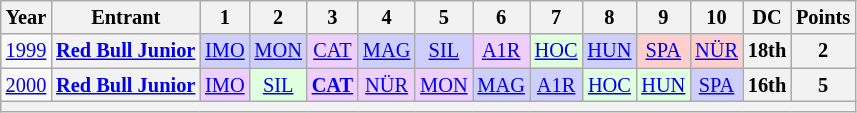<table class="wikitable" style="text-align:center; font-size:85%">
<tr>
<th>Year</th>
<th>Entrant</th>
<th>1</th>
<th>2</th>
<th>3</th>
<th>4</th>
<th>5</th>
<th>6</th>
<th>7</th>
<th>8</th>
<th>9</th>
<th>10</th>
<th>DC</th>
<th>Points</th>
</tr>
<tr>
<td><a href='#'>1999</a></td>
<th nowrap><a href='#'>Red Bull Junior</a></th>
<td style="background:#CFCFFF;"><a href='#'>IMO</a><br></td>
<td style="background:#CFCFFF;"><a href='#'>MON</a><br></td>
<td style="background:#EFCFFF;"><a href='#'>CAT</a><br></td>
<td style="background:#CFCFFF;"><a href='#'>MAG</a><br></td>
<td style="background:#CFCFFF;"><a href='#'>SIL</a><br></td>
<td style="background:#EFCFFF;"><a href='#'>A1R</a><br></td>
<td style="background:#DFFFDF;"><a href='#'>HOC</a><br></td>
<td style="background:#CFCFFF;"><a href='#'>HUN</a><br></td>
<td style="background:#FFCFCF;"><a href='#'>SPA</a><br></td>
<td style="background:#FFCFCF;"><a href='#'>NÜR</a><br></td>
<th>18th</th>
<th>2</th>
</tr>
<tr>
<td><a href='#'>2000</a></td>
<th nowrap><a href='#'>Red Bull Junior</a></th>
<td style="background:#EFCFFF;"><a href='#'>IMO</a><br></td>
<td style="background:#DFFFDF;"><a href='#'>SIL</a><br></td>
<td style="background:#EFCFFF;"><strong><a href='#'>CAT</a></strong><br></td>
<td style="background:#EFCFFF;"><a href='#'>NÜR</a><br></td>
<td style="background:#EFCFFF;"><a href='#'>MON</a><br></td>
<td style="background:#CFCFFF;"><a href='#'>MAG</a><br></td>
<td style="background:#CFCFFF;"><a href='#'>A1R</a><br></td>
<td style="background:#DFFFDF;"><a href='#'>HOC</a><br></td>
<td style="background:#DFFFDF;"><a href='#'>HUN</a><br></td>
<td style="background:#CFCFFF;"><a href='#'>SPA</a><br></td>
<th>16th</th>
<th>5</th>
</tr>
<tr>
<th colspan="14"></th>
</tr>
</table>
